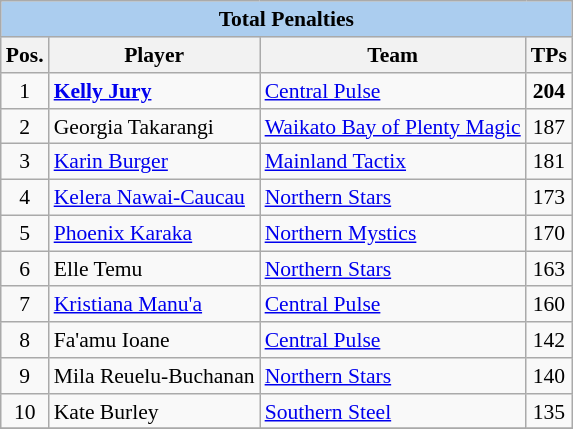<table class="wikitable"  style="float:left; font-size:90%;">
<tr>
<th colspan=4 style=background:#ABCDEF>Total Penalties</th>
</tr>
<tr>
<th>Pos.</th>
<th>Player</th>
<th>Team</th>
<th>TPs</th>
</tr>
<tr>
<td align=center>1</td>
<td><strong><a href='#'>Kelly Jury</a></strong></td>
<td><a href='#'>Central Pulse</a></td>
<td align=center><strong>204</strong></td>
</tr>
<tr>
<td align=center>2</td>
<td>Georgia Takarangi</td>
<td><a href='#'>Waikato Bay of Plenty Magic</a></td>
<td align=center>187</td>
</tr>
<tr>
<td align=center>3</td>
<td><a href='#'>Karin Burger</a></td>
<td><a href='#'>Mainland Tactix</a></td>
<td align=center>181</td>
</tr>
<tr>
<td align=center>4</td>
<td><a href='#'>Kelera Nawai-Caucau</a></td>
<td><a href='#'>Northern Stars</a></td>
<td align=center>173</td>
</tr>
<tr>
<td align=center>5</td>
<td><a href='#'>Phoenix Karaka</a></td>
<td><a href='#'>Northern Mystics</a></td>
<td align=center>170</td>
</tr>
<tr>
<td align=center>6</td>
<td>Elle Temu</td>
<td><a href='#'>Northern Stars</a></td>
<td align=center>163</td>
</tr>
<tr>
<td align=center>7</td>
<td><a href='#'>Kristiana Manu'a</a></td>
<td><a href='#'>Central Pulse</a></td>
<td align=center>160</td>
</tr>
<tr>
<td align=center>8</td>
<td>Fa'amu Ioane</td>
<td><a href='#'>Central Pulse</a></td>
<td align=center>142</td>
</tr>
<tr>
<td align=center>9</td>
<td>Mila Reuelu-Buchanan</td>
<td><a href='#'>Northern Stars</a></td>
<td align=center>140</td>
</tr>
<tr>
<td align=center>10</td>
<td>Kate Burley</td>
<td><a href='#'>Southern Steel</a></td>
<td align=center>135</td>
</tr>
<tr>
</tr>
</table>
